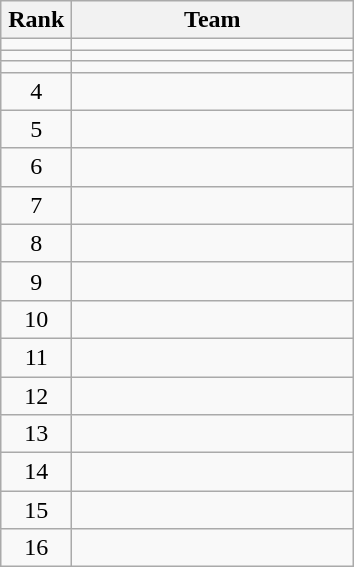<table class="wikitable" style="text-align: center;">
<tr>
<th width=40>Rank</th>
<th width=180>Team</th>
</tr>
<tr align=center>
<td></td>
<td style="text-align:left;"></td>
</tr>
<tr align=center>
<td></td>
<td style="text-align:left;"></td>
</tr>
<tr align=center>
<td></td>
<td style="text-align:left;"></td>
</tr>
<tr align=center>
<td>4</td>
<td style="text-align:left;"></td>
</tr>
<tr align=center>
<td>5</td>
<td style="text-align:left;"></td>
</tr>
<tr align=center>
<td>6</td>
<td style="text-align:left;"></td>
</tr>
<tr align=center>
<td>7</td>
<td style="text-align:left;"></td>
</tr>
<tr align=center>
<td>8</td>
<td style="text-align:left;"></td>
</tr>
<tr align=center>
<td>9</td>
<td style="text-align:left;"></td>
</tr>
<tr align=center>
<td>10</td>
<td style="text-align:left;"></td>
</tr>
<tr align=center>
<td>11</td>
<td style="text-align:left;"></td>
</tr>
<tr align=center>
<td>12</td>
<td style="text-align:left;"></td>
</tr>
<tr align=center>
<td>13</td>
<td style="text-align:left;"></td>
</tr>
<tr align=center>
<td>14</td>
<td style="text-align:left;"></td>
</tr>
<tr align=center>
<td>15</td>
<td style="text-align:left;"></td>
</tr>
<tr align=center>
<td>16</td>
<td style="text-align:left;"></td>
</tr>
</table>
